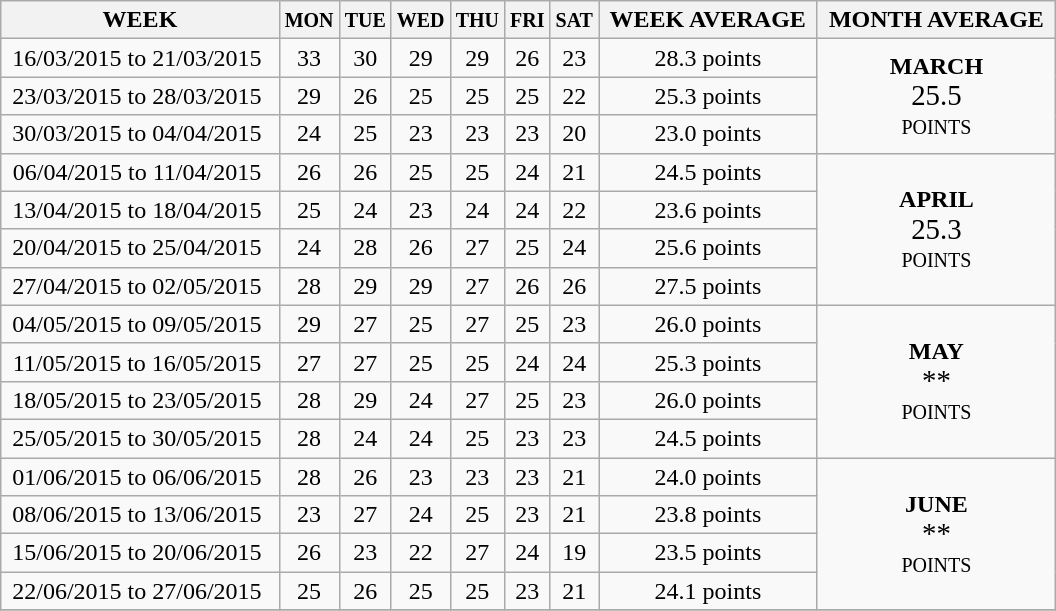<table class="wikitable" style="text-align: center;">
<tr>
<th>WEEK</th>
<th><small>MON</small></th>
<th><small>TUE</small></th>
<th><small>WED</small></th>
<th><small>THU</small></th>
<th><small>FRI</small></th>
<th><small>SAT</small></th>
<th> WEEK AVERAGE </th>
<th> MONTH AVERAGE </th>
</tr>
<tr>
<td> 16/03/2015 to 21/03/2015  </td>
<td>33</td>
<td>30</td>
<td>29</td>
<td>29</td>
<td>26</td>
<td>23</td>
<td>28.3 points</td>
<td rowspan="3"><strong>MARCH</strong><br><big>25.5</big><br><small>POINTS</small></td>
</tr>
<tr>
<td> 23/03/2015 to 28/03/2015  </td>
<td>29</td>
<td>26</td>
<td>25</td>
<td>25</td>
<td>25</td>
<td>22</td>
<td>25.3 points</td>
</tr>
<tr>
<td> 30/03/2015 to 04/04/2015  </td>
<td>24</td>
<td>25</td>
<td>23</td>
<td>23</td>
<td>23</td>
<td>20</td>
<td>23.0 points</td>
</tr>
<tr>
<td> 06/04/2015 to 11/04/2015  </td>
<td>26</td>
<td>26</td>
<td>25</td>
<td>25</td>
<td>24</td>
<td>21</td>
<td>24.5 points</td>
<td rowspan="4"><strong>APRIL</strong><br><big>25.3</big><br><small>POINTS</small></td>
</tr>
<tr>
<td> 13/04/2015 to 18/04/2015  </td>
<td>25</td>
<td>24</td>
<td>23</td>
<td>24</td>
<td>24</td>
<td>22</td>
<td>23.6 points</td>
</tr>
<tr>
<td> 20/04/2015 to 25/04/2015  </td>
<td>24</td>
<td>28</td>
<td>26</td>
<td>27</td>
<td>25</td>
<td>24</td>
<td>25.6 points</td>
</tr>
<tr>
<td> 27/04/2015 to 02/05/2015  </td>
<td>28</td>
<td>29</td>
<td>29</td>
<td>27</td>
<td>26</td>
<td>26</td>
<td>27.5 points</td>
</tr>
<tr>
<td> 04/05/2015 to 09/05/2015  </td>
<td>29</td>
<td>27</td>
<td>25</td>
<td>27</td>
<td>25</td>
<td>23</td>
<td>26.0 points</td>
<td rowspan="4"><strong>MAY</strong><br><big>**</big><br><small>POINTS</small></td>
</tr>
<tr>
<td> 11/05/2015 to 16/05/2015  </td>
<td>27</td>
<td>27</td>
<td>25</td>
<td>25</td>
<td>24</td>
<td>24</td>
<td>25.3 points</td>
</tr>
<tr>
<td> 18/05/2015 to 23/05/2015  </td>
<td>28</td>
<td>29</td>
<td>24</td>
<td>27</td>
<td>25</td>
<td>23</td>
<td>26.0 points</td>
</tr>
<tr>
<td> 25/05/2015 to 30/05/2015  </td>
<td>28</td>
<td>24</td>
<td>24</td>
<td>25</td>
<td>23</td>
<td>23</td>
<td>24.5 points</td>
</tr>
<tr>
<td> 01/06/2015 to 06/06/2015  </td>
<td>28</td>
<td>26</td>
<td>23</td>
<td>23</td>
<td>23</td>
<td>21</td>
<td>24.0 points</td>
<td rowspan="4"><strong>JUNE</strong><br><big>**</big><br><small>POINTS</small></td>
</tr>
<tr>
<td> 08/06/2015 to 13/06/2015  </td>
<td>23</td>
<td>27</td>
<td>24</td>
<td>25</td>
<td>23</td>
<td>21</td>
<td>23.8 points</td>
</tr>
<tr>
<td> 15/06/2015 to 20/06/2015  </td>
<td>26</td>
<td>23</td>
<td>22</td>
<td>27</td>
<td>24</td>
<td>19</td>
<td>23.5 points</td>
</tr>
<tr>
<td> 22/06/2015 to 27/06/2015  </td>
<td>25</td>
<td>26</td>
<td>25</td>
<td>25</td>
<td>23</td>
<td>21</td>
<td>24.1 points</td>
</tr>
<tr>
</tr>
</table>
